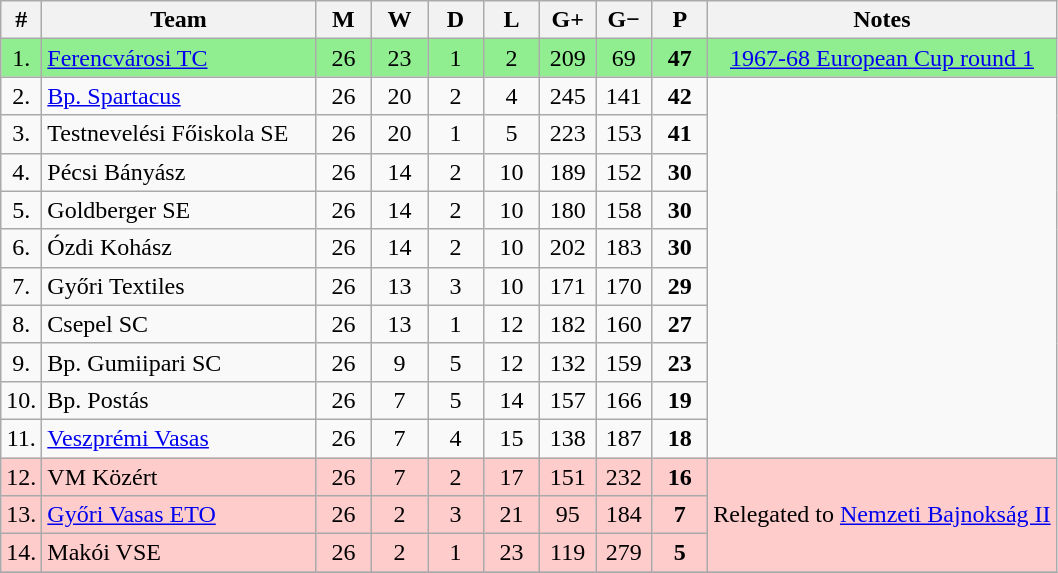<table class="wikitable" style="text-align: center;">
<tr>
<th width="15">#</th>
<th width="175">Team</th>
<th width="30">M</th>
<th width="30">W</th>
<th width="30">D</th>
<th width="30">L</th>
<th width="30">G+</th>
<th width="30">G−</th>
<th width="30">P</th>
<th>Notes</th>
</tr>
<tr style="background: #90EE90;">
<td>1.</td>
<td align="left"><a href='#'>Ferencvárosi TC</a></td>
<td>26</td>
<td>23</td>
<td>1</td>
<td>2</td>
<td>209</td>
<td>69</td>
<td><strong>47</strong></td>
<td><a href='#'>1967-68 European Cup round 1</a></td>
</tr>
<tr>
<td>2.</td>
<td align="left"><a href='#'>Bp. Spartacus</a></td>
<td>26</td>
<td>20</td>
<td>2</td>
<td>4</td>
<td>245</td>
<td>141</td>
<td><strong>42</strong></td>
</tr>
<tr>
<td>3.</td>
<td align="left">Testnevelési Főiskola SE</td>
<td>26</td>
<td>20</td>
<td>1</td>
<td>5</td>
<td>223</td>
<td>153</td>
<td><strong>41</strong></td>
</tr>
<tr>
<td>4.</td>
<td align="left">Pécsi Bányász</td>
<td>26</td>
<td>14</td>
<td>2</td>
<td>10</td>
<td>189</td>
<td>152</td>
<td><strong>30</strong></td>
</tr>
<tr>
<td>5.</td>
<td align="left">Goldberger SE</td>
<td>26</td>
<td>14</td>
<td>2</td>
<td>10</td>
<td>180</td>
<td>158</td>
<td><strong>30</strong></td>
</tr>
<tr>
<td>6.</td>
<td align="left">Ózdi Kohász</td>
<td>26</td>
<td>14</td>
<td>2</td>
<td>10</td>
<td>202</td>
<td>183</td>
<td><strong>30</strong></td>
</tr>
<tr>
<td>7.</td>
<td align="left">Győri Textiles</td>
<td>26</td>
<td>13</td>
<td>3</td>
<td>10</td>
<td>171</td>
<td>170</td>
<td><strong>29</strong></td>
</tr>
<tr>
<td>8.</td>
<td align="left">Csepel SC</td>
<td>26</td>
<td>13</td>
<td>1</td>
<td>12</td>
<td>182</td>
<td>160</td>
<td><strong>27</strong></td>
</tr>
<tr>
<td>9.</td>
<td align="left">Bp. Gumiipari SC</td>
<td>26</td>
<td>9</td>
<td>5</td>
<td>12</td>
<td>132</td>
<td>159</td>
<td><strong>23</strong></td>
</tr>
<tr>
<td>10.</td>
<td align="left">Bp. Postás</td>
<td>26</td>
<td>7</td>
<td>5</td>
<td>14</td>
<td>157</td>
<td>166</td>
<td><strong>19</strong></td>
</tr>
<tr>
<td>11.</td>
<td align="left"><a href='#'>Veszprémi Vasas</a></td>
<td>26</td>
<td>7</td>
<td>4</td>
<td>15</td>
<td>138</td>
<td>187</td>
<td><strong>18</strong></td>
</tr>
<tr style="background: #FFCCCC;">
<td>12.</td>
<td align="left">VM Közért</td>
<td>26</td>
<td>7</td>
<td>2</td>
<td>17</td>
<td>151</td>
<td>232</td>
<td><strong>16</strong></td>
<td rowspan="3">Relegated to <a href='#'>Nemzeti Bajnokság II</a></td>
</tr>
<tr style="background: #FFCCCC;">
<td>13.</td>
<td align="left"><a href='#'>Győri Vasas ETO</a></td>
<td>26</td>
<td>2</td>
<td>3</td>
<td>21</td>
<td>95</td>
<td>184</td>
<td><strong>7</strong></td>
</tr>
<tr style="background: #FFCCCC;">
<td>14.</td>
<td align="left">Makói VSE</td>
<td>26</td>
<td>2</td>
<td>1</td>
<td>23</td>
<td>119</td>
<td>279</td>
<td><strong>5</strong></td>
</tr>
<tr>
</tr>
</table>
